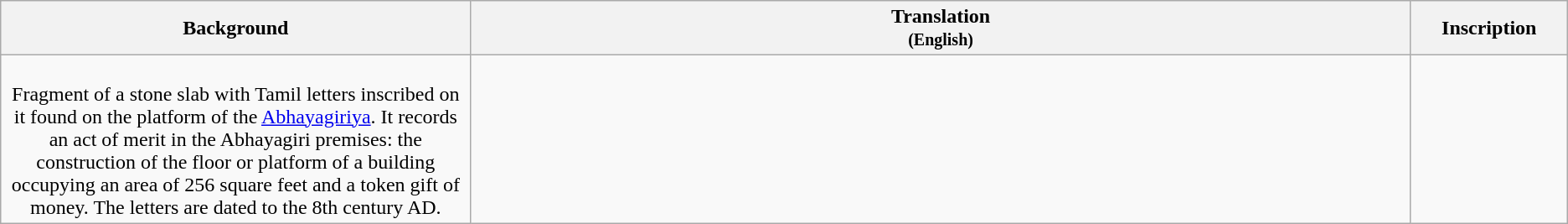<table class="wikitable centre">
<tr>
<th scope="col" align=left>Background<br></th>
<th>Translation<br><small>(English)</small></th>
<th>Inscription<br></th>
</tr>
<tr>
<td align=center width="30%"><br>Fragment of a stone slab with Tamil letters inscribed on it found on the platform of the <a href='#'>Abhayagiriya</a>. It records an act of merit in the Abhayagiri premises: the construction of the floor or platform of a building occupying an area of 256 square feet and a token gift of money. The letters are dated to the 8th century AD.</td>
<td align=left><br></td>
<td align=center width="10%"><br></td>
</tr>
</table>
